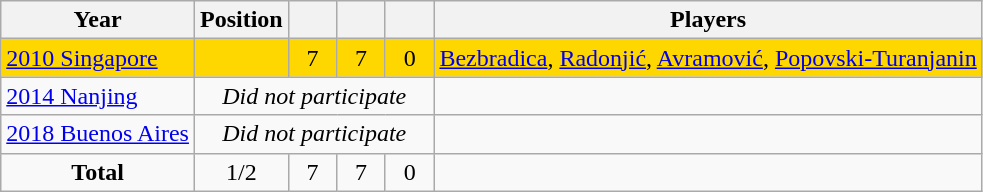<table class="wikitable" style="text-align: center;">
<tr>
<th>Year</th>
<th>Position</th>
<th width=25px></th>
<th width=25px></th>
<th width=25px></th>
<th>Players</th>
</tr>
<tr bgcolor="#FFD700">
<td style="text-align: left;"> <a href='#'>2010 Singapore</a></td>
<td></td>
<td>7</td>
<td>7</td>
<td>0</td>
<td><a href='#'>Bezbradica</a>, <a href='#'>Radonjić</a>, <a href='#'>Avramović</a>, <a href='#'>Popovski-Turanjanin</a></td>
</tr>
<tr>
<td style="text-align: left;"> <a href='#'>2014 Nanjing</a></td>
<td colspan=4><em>Did not participate</em></td>
<td></td>
</tr>
<tr>
<td style="text-align: left;"> <a href='#'>2018 Buenos Aires</a></td>
<td colspan=4><em>Did not participate</em></td>
<td></td>
</tr>
<tr>
<td><strong>Total</strong></td>
<td>1/2</td>
<td>7</td>
<td>7</td>
<td>0</td>
<td></td>
</tr>
</table>
